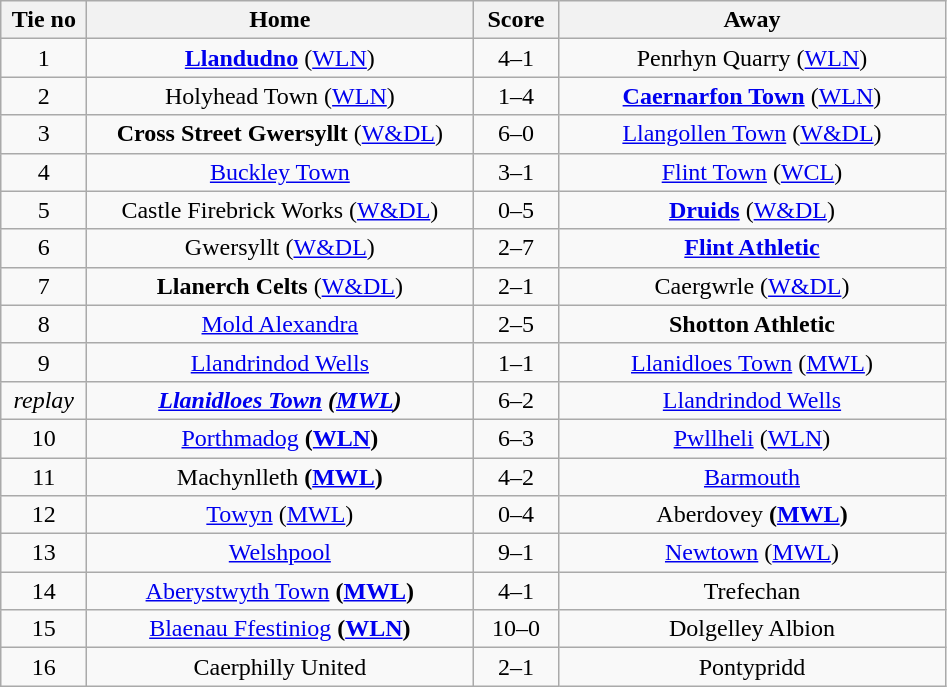<table class="wikitable" style="text-align:center">
<tr>
<th width=50>Tie no</th>
<th width=250>Home</th>
<th width=50>Score</th>
<th width=250>Away</th>
</tr>
<tr>
<td>1</td>
<td><strong><a href='#'>Llandudno</a></strong> (<a href='#'>WLN</a>)</td>
<td>4–1</td>
<td>Penrhyn Quarry (<a href='#'>WLN</a>)</td>
</tr>
<tr>
<td>2</td>
<td>Holyhead Town (<a href='#'>WLN</a>)</td>
<td>1–4</td>
<td><strong><a href='#'>Caernarfon Town</a></strong> (<a href='#'>WLN</a>)</td>
</tr>
<tr>
<td>3</td>
<td><strong>Cross Street Gwersyllt</strong> (<a href='#'>W&DL</a>)</td>
<td>6–0</td>
<td><a href='#'>Llangollen Town</a> (<a href='#'>W&DL</a>)</td>
</tr>
<tr>
<td>4</td>
<td><a href='#'>Buckley Town</a></td>
<td>3–1</td>
<td><a href='#'>Flint Town</a> (<a href='#'>WCL</a>)</td>
</tr>
<tr>
<td>5</td>
<td>Castle Firebrick Works (<a href='#'>W&DL</a>)</td>
<td>0–5</td>
<td><strong><a href='#'>Druids</a></strong> (<a href='#'>W&DL</a>)</td>
</tr>
<tr>
<td>6</td>
<td>Gwersyllt (<a href='#'>W&DL</a>)</td>
<td>2–7</td>
<td><strong><a href='#'>Flint Athletic</a></strong></td>
</tr>
<tr>
<td>7</td>
<td><strong>Llanerch Celts</strong> (<a href='#'>W&DL</a>)</td>
<td>2–1</td>
<td>Caergwrle (<a href='#'>W&DL</a>)</td>
</tr>
<tr>
<td>8</td>
<td><a href='#'>Mold Alexandra</a></td>
<td>2–5</td>
<td><strong>Shotton Athletic</strong></td>
</tr>
<tr>
<td>9</td>
<td><a href='#'>Llandrindod Wells</a></td>
<td>1–1</td>
<td><a href='#'>Llanidloes Town</a> (<a href='#'>MWL</a>)</td>
</tr>
<tr>
<td><em>replay</em></td>
<td><strong><em><a href='#'>Llanidloes Town</a><strong> (<a href='#'>MWL</a>)<em></td>
<td></em>6–2<em></td>
<td></em><a href='#'>Llandrindod Wells</a><em></td>
</tr>
<tr>
<td>10</td>
<td></strong><a href='#'>Porthmadog</a><strong> (<a href='#'>WLN</a>)</td>
<td>6–3</td>
<td><a href='#'>Pwllheli</a> (<a href='#'>WLN</a>)</td>
</tr>
<tr>
<td>11</td>
<td></strong>Machynlleth<strong> (<a href='#'>MWL</a>)</td>
<td>4–2</td>
<td><a href='#'>Barmouth</a></td>
</tr>
<tr>
<td>12</td>
<td><a href='#'>Towyn</a> (<a href='#'>MWL</a>)</td>
<td>0–4</td>
<td></strong>Aberdovey<strong> (<a href='#'>MWL</a>)</td>
</tr>
<tr>
<td>13</td>
<td></strong><a href='#'>Welshpool</a><strong></td>
<td>9–1</td>
<td><a href='#'>Newtown</a> (<a href='#'>MWL</a>)</td>
</tr>
<tr>
<td>14</td>
<td></strong><a href='#'>Aberystwyth Town</a><strong> (<a href='#'>MWL</a>)</td>
<td>4–1</td>
<td>Trefechan</td>
</tr>
<tr>
<td>15</td>
<td></strong><a href='#'>Blaenau Ffestiniog</a><strong> (<a href='#'>WLN</a>)</td>
<td>10–0</td>
<td>Dolgelley Albion</td>
</tr>
<tr>
<td>16</td>
<td></strong>Caerphilly United<strong></td>
<td>2–1</td>
<td>Pontypridd</td>
</tr>
</table>
